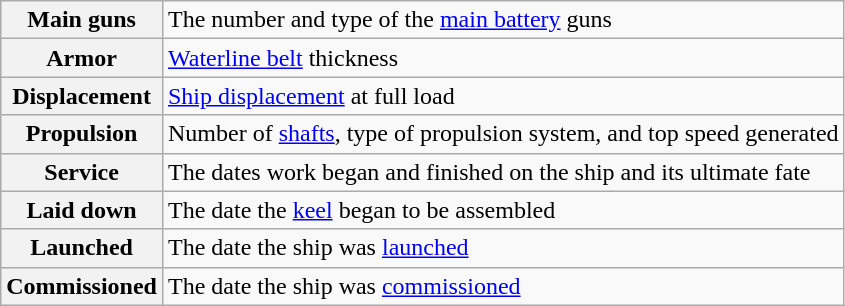<table class="wikitable">
<tr>
<th scope="row">Main guns</th>
<td>The number and type of the <a href='#'>main battery</a> guns</td>
</tr>
<tr>
<th scope="row">Armor</th>
<td><a href='#'>Waterline belt</a> thickness</td>
</tr>
<tr>
<th scope="row">Displacement</th>
<td><a href='#'>Ship displacement</a> at full load</td>
</tr>
<tr>
<th scope="row">Propulsion</th>
<td>Number of <a href='#'>shafts</a>, type of propulsion system, and top speed generated</td>
</tr>
<tr>
<th scope="row">Service</th>
<td>The dates work began and finished on the ship and its ultimate fate</td>
</tr>
<tr>
<th scope="row">Laid down</th>
<td>The date the <a href='#'>keel</a> began to be assembled</td>
</tr>
<tr>
<th scope="row">Launched</th>
<td>The date the ship was <a href='#'>launched</a></td>
</tr>
<tr>
<th scope="row">Commissioned</th>
<td>The date the ship was <a href='#'>commissioned</a></td>
</tr>
</table>
